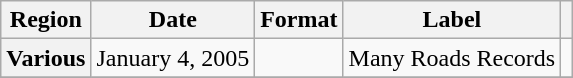<table class="wikitable plainrowheaders">
<tr>
<th scope="col">Region</th>
<th scope="col">Date</th>
<th scope="col">Format</th>
<th scope="col">Label</th>
<th scope="col"></th>
</tr>
<tr>
<th scope="row">Various</th>
<td>January 4, 2005</td>
<td></td>
<td>Many Roads Records</td>
<td style="text-align:center;"></td>
</tr>
<tr>
</tr>
</table>
